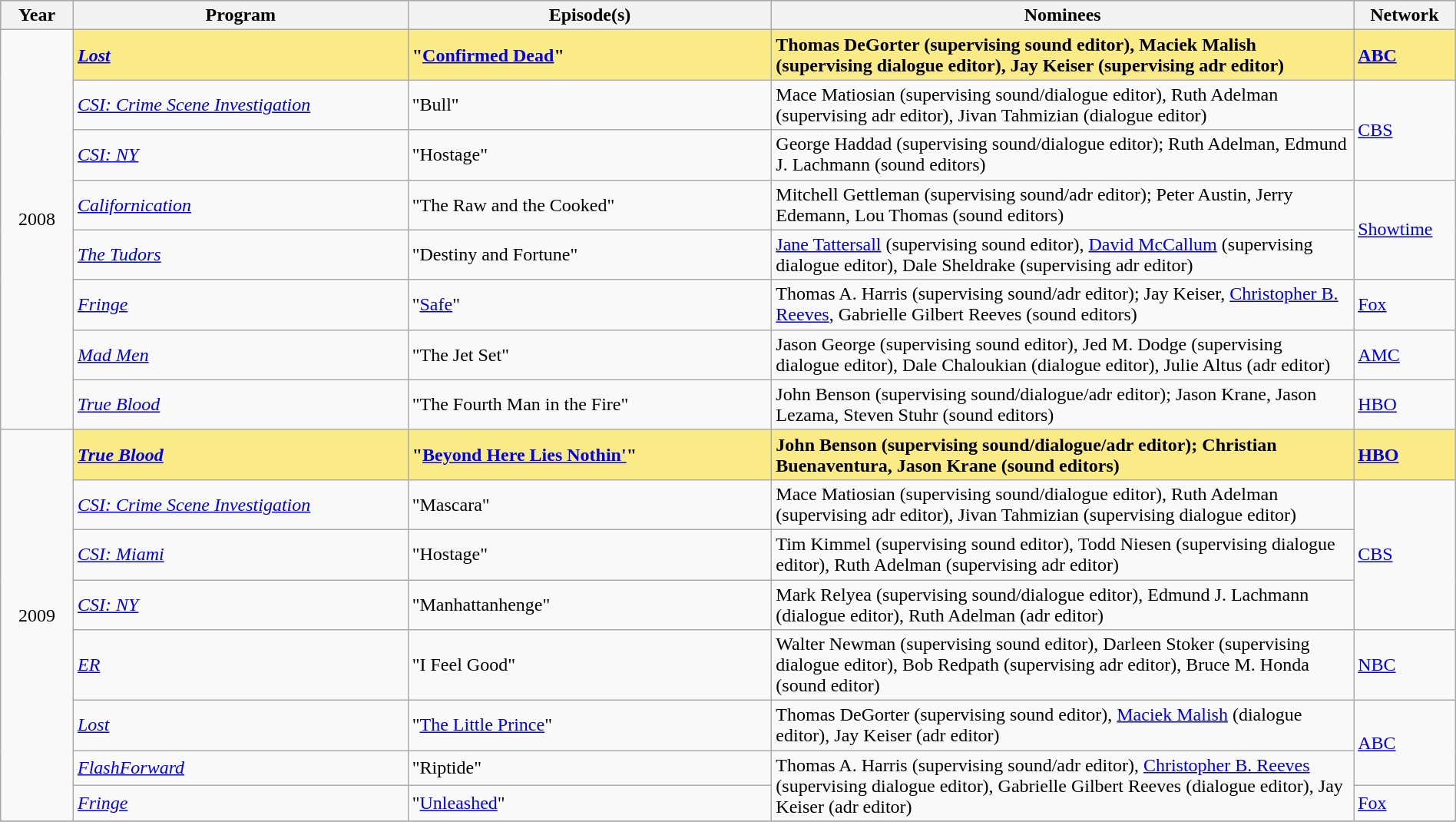<table class="wikitable" style="width:100%">
<tr bgcolor="#bebebe">
<th width="5%">Year</th>
<th width="23%">Program</th>
<th width="25%">Episode(s)</th>
<th width="40%">Nominees</th>
<th width="7%">Network</th>
</tr>
<tr>
<td rowspan=8 style="text-align:center">2008<br><br></td>
<td style="background:#FAEB86;"><strong><em><a href='#'>Lost</a></em></strong></td>
<td style="background:#FAEB86;"><strong>"<a href='#'>Confirmed Dead</a>"</strong></td>
<td style="background:#FAEB86;"><strong>Thomas DeGorter (supervising sound editor), Maciek Malish (supervising dialogue editor), Jay Keiser (supervising adr editor)</strong></td>
<td style="background:#FAEB86;"><strong><a href='#'>ABC</a></strong></td>
</tr>
<tr>
<td><em><a href='#'>CSI: Crime Scene Investigation</a></em></td>
<td>"Bull"</td>
<td>Mace Matiosian (supervising sound/dialogue editor), Ruth Adelman (supervising adr editor), Jivan Tahmizian (dialogue editor)</td>
<td rowspan="2"><a href='#'>CBS</a></td>
</tr>
<tr>
<td><em><a href='#'>CSI: NY</a></em></td>
<td>"Hostage"</td>
<td>George Haddad (supervising sound/dialogue editor); Ruth Adelman, Edmund J. Lachmann (sound editors)</td>
</tr>
<tr>
<td><em><a href='#'>Californication</a></em></td>
<td>"The Raw and the Cooked"</td>
<td>Mitchell Gettleman (supervising sound/adr editor); Peter Austin, Jerry Edemann, Lou Thomas (sound editors)</td>
<td rowspan="2"><a href='#'>Showtime</a></td>
</tr>
<tr>
<td><em><a href='#'>The Tudors</a></em></td>
<td>"Destiny and Fortune"</td>
<td><a href='#'>Jane Tattersall</a> (supervising sound editor), <a href='#'>David McCallum</a> (supervising dialogue editor), Dale Sheldrake (supervising adr editor)</td>
</tr>
<tr>
<td><em><a href='#'>Fringe</a></em></td>
<td>"<a href='#'>Safe</a>"</td>
<td>Thomas A. Harris (supervising sound/adr editor); Jay Keiser, <a href='#'>Christopher B. Reeves</a>, Gabrielle Gilbert Reeves (sound editors)</td>
<td><a href='#'>Fox</a></td>
</tr>
<tr>
<td><em><a href='#'>Mad Men</a></em></td>
<td>"The Jet Set"</td>
<td>Jason George (supervising sound editor), Jed M. Dodge (supervising dialogue editor), Dale Chaloukian (dialogue editor), Julie Altus (adr editor)</td>
<td><a href='#'>AMC</a></td>
</tr>
<tr>
<td><em><a href='#'>True Blood</a></em></td>
<td>"The Fourth Man in the Fire"</td>
<td>John Benson (supervising sound/dialogue/adr editor); Jason Krane, Jason Lezama, Steven Stuhr (sound editors)</td>
<td><a href='#'>HBO</a></td>
</tr>
<tr>
<td rowspan=8 style="text-align:center">2009<br><br></td>
<td style="background:#FAEB86;"><strong><em><a href='#'>True Blood</a></em></strong></td>
<td style="background:#FAEB86;"><strong>"<a href='#'>Beyond Here Lies Nothin'</a>"</strong></td>
<td style="background:#FAEB86;"><strong>John Benson (supervising sound/dialogue/adr editor); Christian Buenaventura, Jason Krane (sound editors)</strong></td>
<td style="background:#FAEB86;"><strong><a href='#'>HBO</a></strong></td>
</tr>
<tr>
<td><em><a href='#'>CSI: Crime Scene Investigation</a></em></td>
<td>"Mascara"</td>
<td>Mace Matiosian (supervising sound/dialogue editor), Ruth Adelman (supervising adr editor), Jivan Tahmizian (supervising dialogue editor)</td>
<td rowspan="3"><a href='#'>CBS</a></td>
</tr>
<tr>
<td><em><a href='#'>CSI: Miami</a></em></td>
<td>"Hostage"</td>
<td>Tim Kimmel (supervising sound editor), Todd Niesen (supervising dialogue editor), Ruth Adelman (supervising adr editor)</td>
</tr>
<tr>
<td><em><a href='#'>CSI: NY</a></em></td>
<td>"Manhattanhenge"</td>
<td>Mark Relyea (supervising sound/dialogue editor), Edmund J. Lachmann (dialogue editor), Ruth Adelman (adr editor)</td>
</tr>
<tr>
<td><em><a href='#'>ER</a></em></td>
<td>"I Feel Good"</td>
<td>Walter Newman (supervising sound editor), Darleen Stoker (supervising dialogue editor), Bob Redpath (supervising adr editor), Bruce M. Honda (sound editor)</td>
<td><a href='#'>NBC</a></td>
</tr>
<tr>
<td><em><a href='#'>Lost</a></em></td>
<td>"<a href='#'>The Little Prince</a>"</td>
<td>Thomas DeGorter (supervising sound editor), <a href='#'>Maciek Malish</a> (dialogue editor), Jay Keiser (adr editor)</td>
<td rowspan="2"><a href='#'>ABC</a></td>
</tr>
<tr>
<td><em><a href='#'>FlashForward</a></em></td>
<td>"Riptide"</td>
<td rowspan="2">Thomas A. Harris (supervising sound/adr editor), <a href='#'>Christopher B. Reeves</a> (supervising dialogue editor), Gabrielle Gilbert Reeves (dialogue editor), Jay Keiser (adr editor)</td>
</tr>
<tr>
<td><em><a href='#'>Fringe</a></em></td>
<td>"<a href='#'>Unleashed</a>"</td>
<td><a href='#'>Fox</a></td>
</tr>
<tr>
</tr>
</table>
